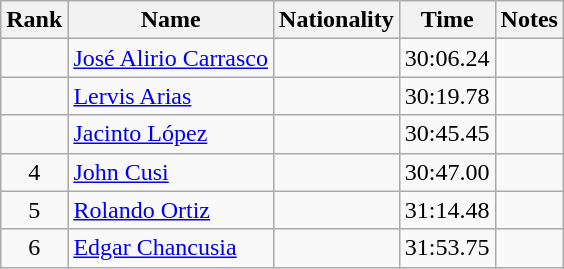<table class="wikitable sortable" style="text-align:center">
<tr>
<th>Rank</th>
<th>Name</th>
<th>Nationality</th>
<th>Time</th>
<th>Notes</th>
</tr>
<tr>
<td></td>
<td align=left><a href='#'>José Alirio Carrasco</a></td>
<td align=left></td>
<td>30:06.24</td>
<td></td>
</tr>
<tr>
<td></td>
<td align=left><a href='#'>Lervis Arias</a></td>
<td align=left></td>
<td>30:19.78</td>
<td></td>
</tr>
<tr>
<td></td>
<td align=left><a href='#'>Jacinto López</a></td>
<td align=left></td>
<td>30:45.45</td>
<td></td>
</tr>
<tr>
<td>4</td>
<td align=left><a href='#'>John Cusi</a></td>
<td align=left></td>
<td>30:47.00</td>
<td></td>
</tr>
<tr>
<td>5</td>
<td align=left><a href='#'>Rolando Ortiz</a></td>
<td align=left></td>
<td>31:14.48</td>
<td></td>
</tr>
<tr>
<td>6</td>
<td align=left><a href='#'>Edgar Chancusia</a></td>
<td align=left></td>
<td>31:53.75</td>
<td></td>
</tr>
</table>
